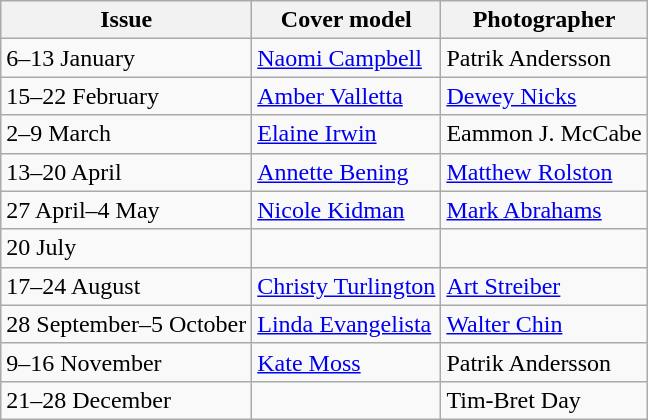<table class="sortable wikitable">
<tr>
<th>Issue</th>
<th>Cover model</th>
<th>Photographer</th>
</tr>
<tr>
<td>6–13 January</td>
<td><a href='#'>Naomi Campbell</a></td>
<td>Patrik Andersson</td>
</tr>
<tr>
<td>15–22 February</td>
<td><a href='#'>Amber Valletta</a></td>
<td><a href='#'>Dewey Nicks</a></td>
</tr>
<tr>
<td>2–9 March</td>
<td><a href='#'>Elaine Irwin</a></td>
<td>Eammon J. McCabe</td>
</tr>
<tr>
<td>13–20 April</td>
<td><a href='#'>Annette Bening</a></td>
<td><a href='#'>Matthew Rolston</a></td>
</tr>
<tr>
<td>27 April–4 May</td>
<td><a href='#'>Nicole Kidman</a></td>
<td><a href='#'>Mark Abrahams</a></td>
</tr>
<tr>
<td>20 July</td>
<td></td>
<td></td>
</tr>
<tr>
<td>17–24 August</td>
<td><a href='#'>Christy Turlington</a></td>
<td><a href='#'>Art Streiber</a></td>
</tr>
<tr>
<td>28 September–5 October</td>
<td><a href='#'>Linda Evangelista</a></td>
<td><a href='#'>Walter Chin</a></td>
</tr>
<tr>
<td>9–16 November</td>
<td><a href='#'>Kate Moss</a></td>
<td>Patrik Andersson</td>
</tr>
<tr>
<td>21–28 December</td>
<td></td>
<td>Tim-Bret Day</td>
</tr>
</table>
